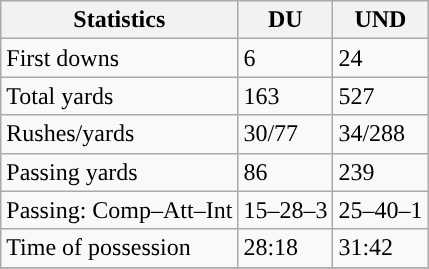<table class="wikitable" style="float: left;">
<tr>
<th>Statistics</th>
<th>DU</th>
<th>UND</th>
</tr>
<tr>
<td>First downs</td>
<td>6</td>
<td>24</td>
</tr>
<tr>
<td>Total yards</td>
<td>163</td>
<td>527</td>
</tr>
<tr>
<td>Rushes/yards</td>
<td>30/77</td>
<td>34/288</td>
</tr>
<tr>
<td>Passing yards</td>
<td>86</td>
<td>239</td>
</tr>
<tr>
<td>Passing: Comp–Att–Int</td>
<td>15–28–3</td>
<td>25–40–1</td>
</tr>
<tr>
<td>Time of possession</td>
<td>28:18</td>
<td>31:42</td>
</tr>
<tr>
</tr>
</table>
